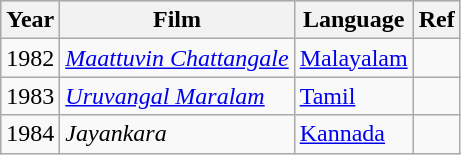<table class="wikitable">
<tr style="background:#ccc; text-align:center;">
<th>Year</th>
<th>Film</th>
<th>Language</th>
<th>Ref</th>
</tr>
<tr>
<td>1982</td>
<td><em><a href='#'>Maattuvin Chattangale</a></em></td>
<td><a href='#'>Malayalam</a></td>
<td></td>
</tr>
<tr>
<td>1983</td>
<td><em><a href='#'>Uruvangal Maralam</a></em></td>
<td><a href='#'>Tamil</a></td>
<td></td>
</tr>
<tr>
<td>1984</td>
<td><em>Jayankara</em></td>
<td><a href='#'>Kannada</a></td>
<td></td>
</tr>
</table>
